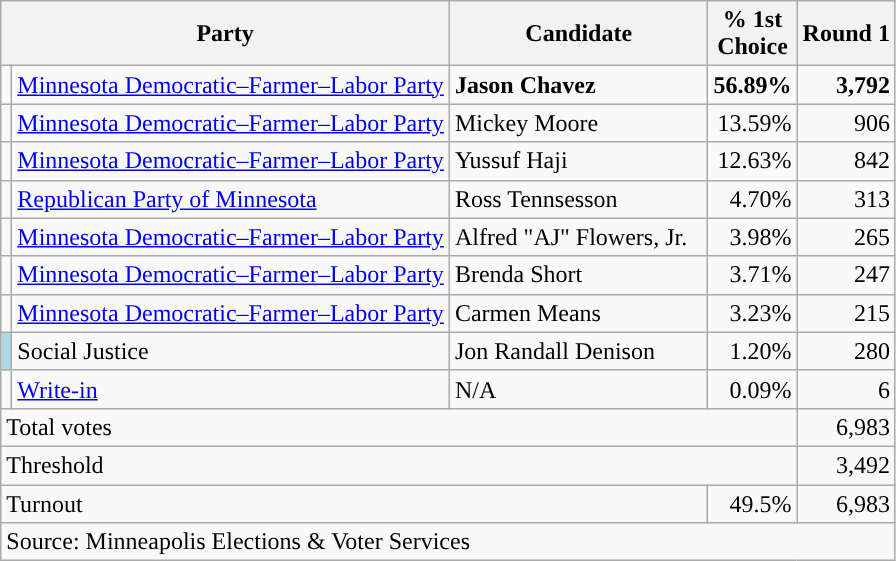<table class="wikitable">
<tr>
<th colspan="2" style="width:290px">Party</th>
<th style="width:165px">Candidate</th>
<th>% 1st<br>Choice</th>
<th>Round 1</th>
</tr>
<tr>
<td style="background-color:"></td>
<td><a href='#'>Minnesota Democratic–Farmer–Labor Party</a></td>
<td><strong>Jason Chavez</strong></td>
<td align="right"><strong>56.89%</strong></td>
<td align="right"><strong>3,792</strong></td>
</tr>
<tr>
<td style="background-color:"></td>
<td><a href='#'>Minnesota Democratic–Farmer–Labor Party</a></td>
<td>Mickey Moore</td>
<td align="right">13.59%</td>
<td align="right">906</td>
</tr>
<tr>
<td style="background-color:"></td>
<td><a href='#'>Minnesota Democratic–Farmer–Labor Party</a></td>
<td>Yussuf Haji</td>
<td align="right">12.63%</td>
<td align="right">842</td>
</tr>
<tr>
<td style="background-color:"></td>
<td><a href='#'>Republican Party of Minnesota</a></td>
<td>Ross Tennsesson</td>
<td align="right">4.70%</td>
<td align="right">313</td>
</tr>
<tr>
<td style="background-color:"></td>
<td><a href='#'>Minnesota Democratic–Farmer–Labor Party</a></td>
<td>Alfred "AJ" Flowers, Jr.</td>
<td align="right">3.98%</td>
<td align="right">265</td>
</tr>
<tr>
<td style="background-color:"></td>
<td><a href='#'>Minnesota Democratic–Farmer–Labor Party</a></td>
<td>Brenda Short</td>
<td align="right">3.71%</td>
<td align="right">247</td>
</tr>
<tr>
<td style="background-color:"></td>
<td><a href='#'>Minnesota Democratic–Farmer–Labor Party</a></td>
<td>Carmen Means</td>
<td align="right">3.23%</td>
<td align="right">215</td>
</tr>
<tr>
<td style="background-color:lightblue"></td>
<td>Social Justice</td>
<td>Jon Randall Denison</td>
<td align="right">1.20%</td>
<td align="right">280</td>
</tr>
<tr>
<td style="background-color:"></td>
<td><a href='#'>Write-in</a></td>
<td>N/A</td>
<td align="right">0.09%</td>
<td align="right">6</td>
</tr>
<tr>
<td colspan="4">Total votes</td>
<td align="right">6,983</td>
</tr>
<tr>
<td colspan="4">Threshold</td>
<td align="right">3,492</td>
</tr>
<tr>
<td colspan="3">Turnout</td>
<td align="right">49.5%</td>
<td align="right">6,983</td>
</tr>
<tr>
<td colspan="8">Source: Minneapolis Elections & Voter Services</td>
</tr>
</table>
